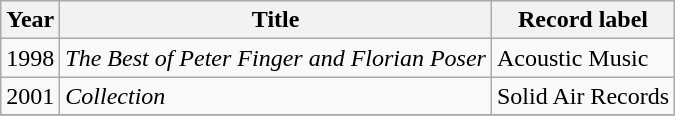<table class="wikitable sortable" border="1">
<tr>
<th>Year</th>
<th>Title</th>
<th>Record label</th>
</tr>
<tr>
<td>1998</td>
<td><em>The Best of Peter Finger and Florian Poser</em></td>
<td>Acoustic Music</td>
</tr>
<tr>
<td>2001</td>
<td><em>Collection</em></td>
<td>Solid Air Records</td>
</tr>
<tr>
</tr>
</table>
